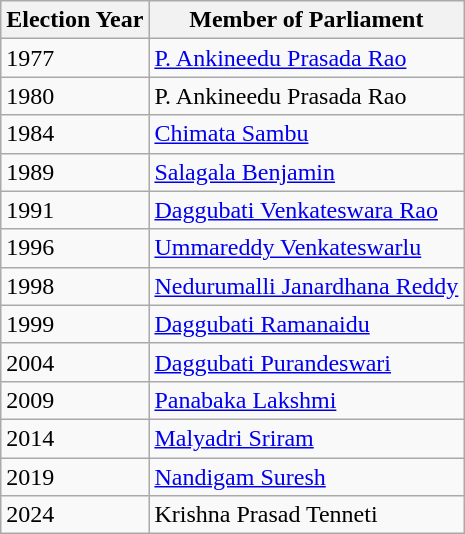<table class="wikitable">
<tr>
<th>Election Year</th>
<th>Member of Parliament</th>
</tr>
<tr>
<td>1977</td>
<td><a href='#'>P. Ankineedu Prasada Rao</a></td>
</tr>
<tr>
<td>1980</td>
<td>P. Ankineedu Prasada Rao</td>
</tr>
<tr>
<td>1984</td>
<td><a href='#'>Chimata Sambu</a></td>
</tr>
<tr>
<td>1989</td>
<td><a href='#'>Salagala Benjamin</a></td>
</tr>
<tr>
<td>1991</td>
<td><a href='#'>Daggubati Venkateswara Rao</a></td>
</tr>
<tr>
<td>1996</td>
<td><a href='#'>Ummareddy Venkateswarlu</a></td>
</tr>
<tr>
<td>1998</td>
<td><a href='#'>Nedurumalli Janardhana Reddy</a></td>
</tr>
<tr>
<td>1999</td>
<td><a href='#'>Daggubati Ramanaidu</a></td>
</tr>
<tr>
<td>2004</td>
<td><a href='#'>Daggubati Purandeswari</a></td>
</tr>
<tr>
<td>2009</td>
<td><a href='#'>Panabaka Lakshmi</a></td>
</tr>
<tr>
<td>2014</td>
<td><a href='#'>Malyadri Sriram</a></td>
</tr>
<tr>
<td>2019</td>
<td><a href='#'>Nandigam Suresh</a></td>
</tr>
<tr>
<td>2024</td>
<td>Krishna Prasad Tenneti</td>
</tr>
</table>
